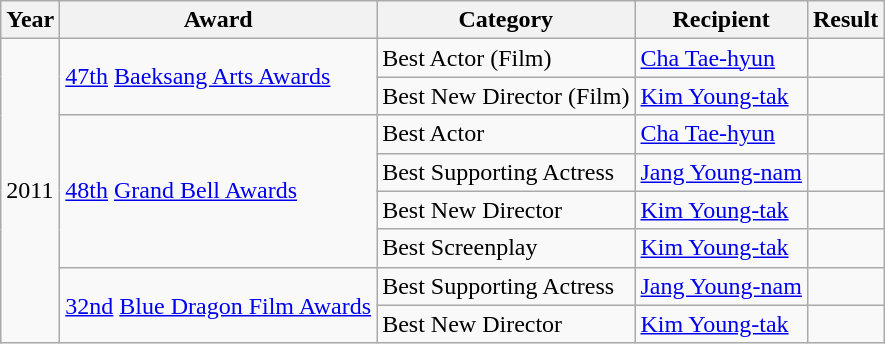<table class="wikitable">
<tr>
<th>Year</th>
<th>Award</th>
<th>Category</th>
<th>Recipient</th>
<th>Result</th>
</tr>
<tr>
<td rowspan=8>2011</td>
<td rowspan=2><a href='#'>47th</a> <a href='#'>Baeksang Arts Awards</a></td>
<td>Best Actor (Film)</td>
<td><a href='#'>Cha Tae-hyun</a></td>
<td></td>
</tr>
<tr>
<td>Best New Director (Film)</td>
<td><a href='#'>Kim Young-tak</a></td>
<td></td>
</tr>
<tr>
<td rowspan=4><a href='#'>48th</a> <a href='#'>Grand Bell Awards</a></td>
<td>Best Actor</td>
<td><a href='#'>Cha Tae-hyun</a></td>
<td></td>
</tr>
<tr>
<td>Best Supporting Actress</td>
<td><a href='#'>Jang Young-nam</a></td>
<td></td>
</tr>
<tr>
<td>Best New Director</td>
<td><a href='#'>Kim Young-tak</a></td>
<td></td>
</tr>
<tr>
<td>Best Screenplay</td>
<td><a href='#'>Kim Young-tak</a></td>
<td></td>
</tr>
<tr>
<td rowspan=2><a href='#'>32nd</a> <a href='#'>Blue Dragon Film Awards</a></td>
<td>Best Supporting Actress</td>
<td><a href='#'>Jang Young-nam</a></td>
<td></td>
</tr>
<tr>
<td>Best New Director</td>
<td><a href='#'>Kim Young-tak</a></td>
<td></td>
</tr>
</table>
